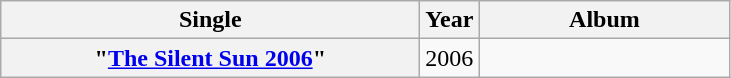<table class="wikitable plainrowheaders" style="text-align:center;">
<tr>
<th scope="col" style="width:17em;">Single</th>
<th scope="col" style="width:2em;">Year</th>
<th style="width:10em;">Album</th>
</tr>
<tr>
<th scope="row">"<a href='#'>The Silent Sun 2006</a>"</th>
<td>2006</td>
<td></td>
</tr>
</table>
